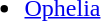<table style="width:100%">
<tr>
<td><br><ul><li><a href='#'>Ophelia</a></li></ul></td>
</tr>
</table>
